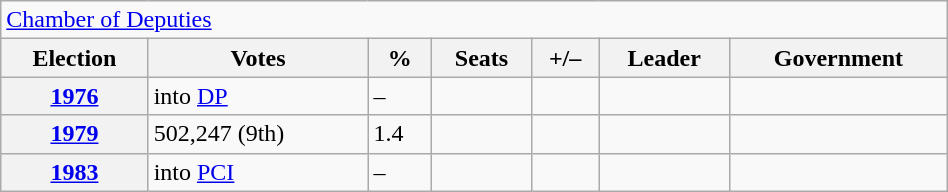<table class=wikitable style="width:50%; border:1px #AAAAFF solid">
<tr>
<td colspan=7><a href='#'>Chamber of Deputies</a></td>
</tr>
<tr>
<th>Election</th>
<th>Votes</th>
<th>%</th>
<th>Seats</th>
<th>+/–</th>
<th>Leader</th>
<th>Government</th>
</tr>
<tr>
<th><a href='#'>1976</a></th>
<td>into <a href='#'>DP</a></td>
<td>–</td>
<td></td>
<td></td>
<td></td>
<td></td>
</tr>
<tr>
<th><a href='#'>1979</a></th>
<td>502,247 (9th)</td>
<td>1.4</td>
<td></td>
<td></td>
<td></td>
<td></td>
</tr>
<tr>
<th><a href='#'>1983</a></th>
<td>into <a href='#'>PCI</a></td>
<td>–</td>
<td></td>
<td></td>
<td></td>
<td></td>
</tr>
</table>
